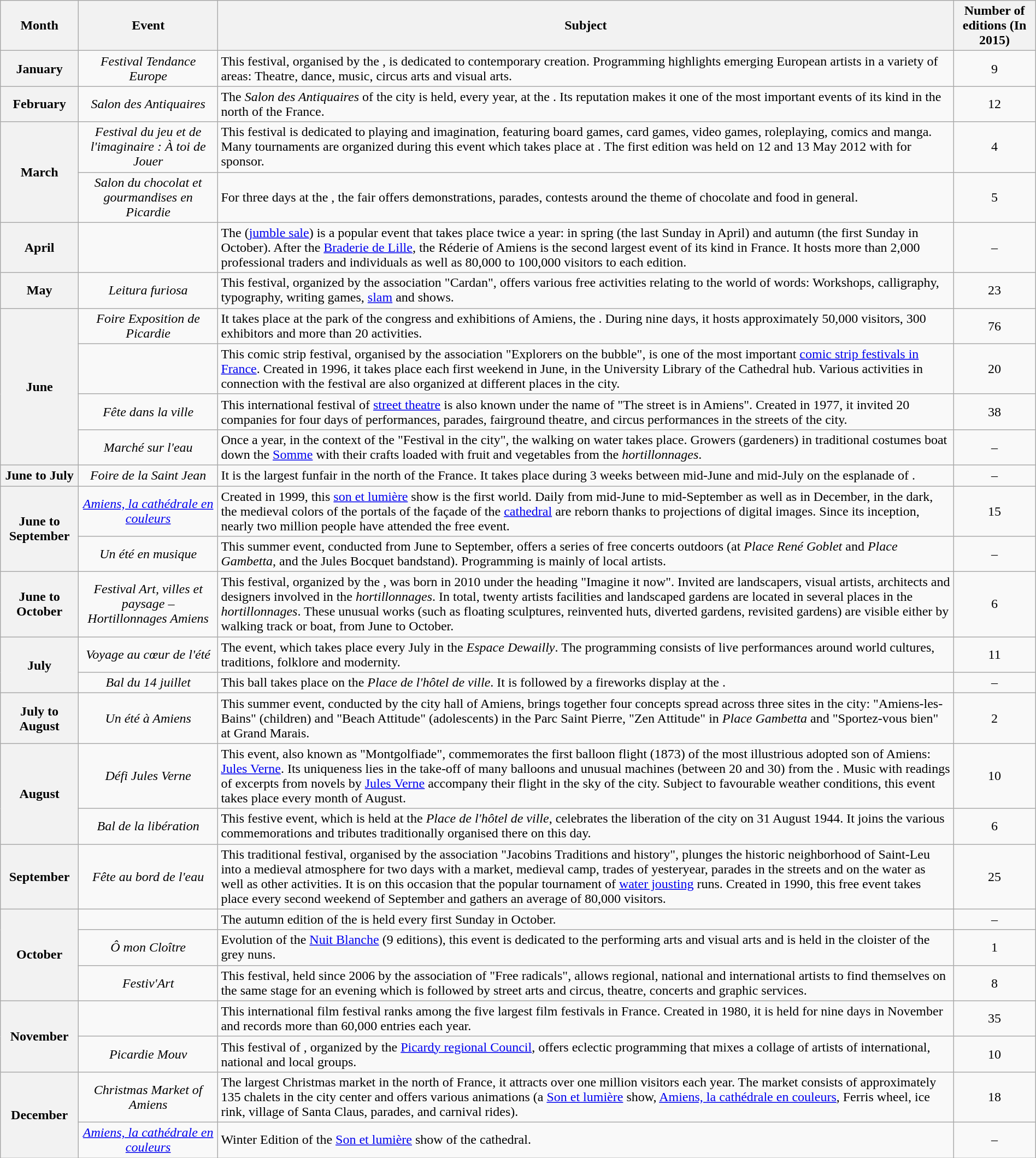<table class="wikitable" style="text-align:left;margin:1em auto">
<tr>
<th>Month</th>
<th>Event</th>
<th>Subject</th>
<th>Number of editions (In 2015)</th>
</tr>
<tr>
<th>January</th>
<td style="text-align:center;"><em>Festival Tendance Europe</em></td>
<td>This festival, organised by the , is dedicated to contemporary creation. Programming highlights emerging European artists in a variety of areas: Theatre, dance, music, circus arts and visual arts.</td>
<td style="text-align:center;">9</td>
</tr>
<tr>
<th>February</th>
<td style="text-align:center;"><em>Salon des Antiquaires</em></td>
<td>The <em>Salon des Antiquaires</em> of the city is held, every year, at the . Its reputation makes it one of the most important events of its kind in the north of the France.</td>
<td style="text-align:center;">12</td>
</tr>
<tr>
<th rowspan="2">March</th>
<td style="text-align:center;"><em>Festival du jeu et de l'imaginaire : À toi de Jouer</em></td>
<td>This festival is dedicated to playing and imagination, featuring board games, card games, video games, roleplaying, comics and manga. Many tournaments are organized during this event which takes place at . The first edition was held on 12 and 13 May 2012 with  for sponsor.</td>
<td style="text-align:center;">4</td>
</tr>
<tr>
<td style="text-align:center;"><em>Salon du chocolat et gourmandises en Picardie</em></td>
<td>For three days at the , the fair offers demonstrations, parades, contests around the theme of chocolate and food in general.</td>
<td style="text-align:center;">5</td>
</tr>
<tr>
<th>April</th>
<td style="text-align:center;"></td>
<td>The  (<a href='#'>jumble sale</a>) is a popular event that takes place twice a year: in spring (the last Sunday in April) and autumn (the first Sunday in October). After the <a href='#'>Braderie de Lille</a>, the Réderie of Amiens is the second largest event of its kind in France. It hosts more than 2,000 professional traders and individuals as well as 80,000 to 100,000 visitors to each edition.</td>
<td style="text-align:center;">–</td>
</tr>
<tr>
<th>May</th>
<td style="text-align:center;"><em>Leitura furiosa</em></td>
<td>This festival, organized by the association "Cardan", offers various free activities relating to the world of words: Workshops, calligraphy, typography, writing games, <a href='#'>slam</a> and shows.</td>
<td style="text-align:center;">23</td>
</tr>
<tr>
<th rowspan="4">June</th>
<td style="text-align:center;"><em>Foire Exposition de Picardie</em></td>
<td>It takes place at the park of the congress and exhibitions of Amiens, the . During nine days, it hosts approximately 50,000 visitors, 300 exhibitors and more than 20 activities.</td>
<td style="text-align:center;">76</td>
</tr>
<tr>
<td style="text-align:center;"></td>
<td>This comic strip festival, organised by the association "Explorers on the bubble", is one of the most important <a href='#'>comic strip festivals in France</a>. Created in 1996, it takes place each first weekend in June, in the University Library of the Cathedral hub. Various activities in connection with the festival are also organized at different places in the city.</td>
<td style="text-align:center;">20</td>
</tr>
<tr>
<td style="text-align:center;"><em>Fête dans la ville</em></td>
<td>This international festival of <a href='#'>street theatre</a> is also known under the name of "The street is in Amiens". Created in 1977, it invited 20 companies for four days of performances, parades, fairground theatre, and circus performances in the streets of the city.</td>
<td style="text-align:center;">38</td>
</tr>
<tr>
<td style="text-align:center;"><em>Marché sur l'eau</em></td>
<td>Once a year, in the context of the "Festival in the city", the walking on water takes place. Growers (gardeners) in traditional costumes boat down the <a href='#'>Somme</a> with their crafts loaded with fruit and vegetables from the <em>hortillonnages</em>.</td>
<td style="text-align:center;">–</td>
</tr>
<tr>
<th>June to July</th>
<td style="text-align:center;"><em>Foire de la Saint Jean</em></td>
<td>It is the largest funfair in the north of the France. It takes place during 3 weeks between mid-June and mid-July on the esplanade of .</td>
<td style="text-align:center;">–</td>
</tr>
<tr>
<th rowspan="2">June to September</th>
<td style="text-align:center;"><em><a href='#'>Amiens, la cathédrale en couleurs</a></em></td>
<td>Created in 1999, this <a href='#'>son et lumière</a> show is the first world. Daily from mid-June to mid-September as well as in December, in the dark, the medieval colors of the portals of the façade of the <a href='#'>cathedral</a> are reborn thanks to projections of digital images. Since its inception, nearly two million people have attended the free event.</td>
<td style="text-align:center;">15</td>
</tr>
<tr>
<td style="text-align:center;"><em>Un été en musique</em></td>
<td>This summer event, conducted from June to September, offers a series of free concerts outdoors (at <em>Place René Goblet</em> and <em>Place Gambetta</em>, and the Jules Bocquet bandstand). Programming is mainly of local artists.</td>
<td style="text-align:center;">–</td>
</tr>
<tr>
<th>June to October</th>
<td style="text-align:center;"><em>Festival Art, villes et paysage – Hortillonnages Amiens</em></td>
<td>This festival, organized by the , was born in 2010 under the heading "Imagine it now". Invited are landscapers, visual artists, architects and designers involved in the <em>hortillonnages</em>. In total, twenty artists facilities and landscaped gardens are located in several places in the <em>hortillonnages</em>. These unusual works (such as floating sculptures, reinvented huts, diverted gardens, revisited gardens) are visible either by walking track or boat, from June to October.</td>
<td style="text-align:center;">6</td>
</tr>
<tr>
<th rowspan="2">July</th>
<td style="text-align:center;"><em>Voyage au cœur de l'été</em></td>
<td>The event, which takes place every July in the <em>Espace Dewailly</em>. The programming consists of live performances around world cultures, traditions, folklore and modernity.</td>
<td style="text-align:center;">11</td>
</tr>
<tr>
<td style="text-align:center;"><em>Bal du 14 juillet</em></td>
<td>This ball takes place on the <em>Place de l'hôtel de ville</em>. It is followed by a fireworks display at the .</td>
<td style="text-align:center;">–</td>
</tr>
<tr>
<th>July to August</th>
<td style="text-align:center;"><em>Un été à Amiens</em></td>
<td>This summer event, conducted by the city hall of Amiens, brings together four concepts spread across three sites in the city: "Amiens-les-Bains" (children) and "Beach Attitude" (adolescents) in the Parc Saint Pierre, "Zen Attitude" in <em>Place Gambetta</em> and "Sportez-vous bien" at Grand Marais.</td>
<td style="text-align:center;">2</td>
</tr>
<tr>
<th rowspan="2">August</th>
<td style="text-align:center;"><em>Défi Jules Verne</em></td>
<td>This event, also known as "Montgolfiade", commemorates the first balloon flight (1873) of the most illustrious adopted son of Amiens: <a href='#'>Jules Verne</a>. Its uniqueness lies in the take-off of many balloons and unusual machines (between 20 and 30) from the . Music with readings of excerpts from novels by <a href='#'>Jules Verne</a> accompany their flight in the sky of the city. Subject to favourable weather conditions, this event takes place every month of August.</td>
<td style="text-align:center;">10</td>
</tr>
<tr>
<td style="text-align:center;"><em>Bal de la libération</em></td>
<td>This festive event, which is held at the <em>Place de l'hôtel de ville</em>, celebrates the liberation of the city on 31 August 1944. It joins the various commemorations and tributes traditionally organised there on this day.</td>
<td style="text-align:center;">6</td>
</tr>
<tr>
<th>September</th>
<td style="text-align:center;"><em>Fête au bord de l'eau</em></td>
<td>This traditional festival, organised by the association "Jacobins Traditions and history", plunges the historic neighborhood of Saint-Leu into a medieval atmosphere for two days with a market, medieval camp, trades of yesteryear, parades in the streets and on the water as well as other activities. It is on this occasion that the popular tournament of <a href='#'>water jousting</a> runs. Created in 1990, this free event takes place every second weekend of September and gathers an average of 80,000 visitors.</td>
<td style="text-align:center;">25</td>
</tr>
<tr>
<th rowspan="3">October</th>
<td style="text-align:center;"></td>
<td>The autumn edition of the  is held every first Sunday in October.</td>
<td style="text-align:center;">–</td>
</tr>
<tr>
<td style="text-align:center;"><em>Ô mon Cloître</em></td>
<td>Evolution of the <a href='#'>Nuit Blanche</a> (9 editions), this event is dedicated to the performing arts and visual arts and is held in the cloister of the grey nuns.</td>
<td style="text-align:center;">1</td>
</tr>
<tr>
<td style="text-align:center;"><em>Festiv'Art</em></td>
<td>This festival, held since 2006 by the association of "Free radicals", allows regional, national and international artists to find themselves on the same stage for an evening which is followed by street arts and circus, theatre, concerts and graphic services.</td>
<td style="text-align:center;">8</td>
</tr>
<tr>
<th rowspan="2">November</th>
<td style="text-align:center;"><em></em></td>
<td>This international film festival ranks among the five largest film festivals in France. Created in 1980, it is held for nine days in November and records more than 60,000 entries each year.</td>
<td style="text-align:center;">35</td>
</tr>
<tr>
<td style="text-align:center;"><em>Picardie Mouv</em></td>
<td>This festival of , organized by the <a href='#'>Picardy regional Council</a>, offers eclectic programming that mixes a collage of artists of international, national and local groups.</td>
<td style="text-align:center;">10</td>
</tr>
<tr>
<th rowspan="2">December</th>
<td style="text-align:center;"><em>Christmas Market of Amiens</em></td>
<td>The largest Christmas market in the north of France, it attracts over one million visitors each year. The market consists of approximately 135 chalets in the city center and offers various animations (a <a href='#'>Son et lumière</a> show, <a href='#'>Amiens, la cathédrale en couleurs</a>, Ferris wheel, ice rink, village of Santa Claus, parades, and carnival rides).</td>
<td style="text-align:center;">18</td>
</tr>
<tr>
<td style="text-align:center;"><em><a href='#'>Amiens, la cathédrale en couleurs</a></em></td>
<td>Winter Edition of the <a href='#'>Son et lumière</a> show of the cathedral.</td>
<td style="text-align:center;">–</td>
</tr>
</table>
